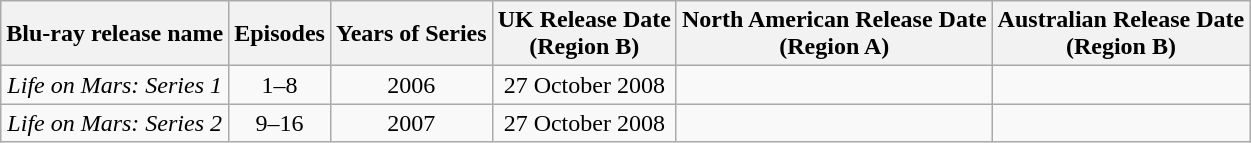<table Class="wikitable">
<tr>
<th>Blu-ray release name</th>
<th>Episodes</th>
<th>Years of Series</th>
<th>UK Release Date<br>(Region B)</th>
<th>North American Release Date<br>(Region A)</th>
<th>Australian Release Date<br>(Region B)</th>
</tr>
<tr>
<td align=center><em>Life on Mars: Series 1</em></td>
<td align=center>1–8</td>
<td align=center>2006</td>
<td align=center>27 October 2008</td>
<td></td>
<td></td>
</tr>
<tr>
<td align=center><em>Life on Mars: Series 2</em></td>
<td align=center>9–16</td>
<td align=center>2007</td>
<td align=center>27 October 2008</td>
<td></td>
<td></td>
</tr>
</table>
